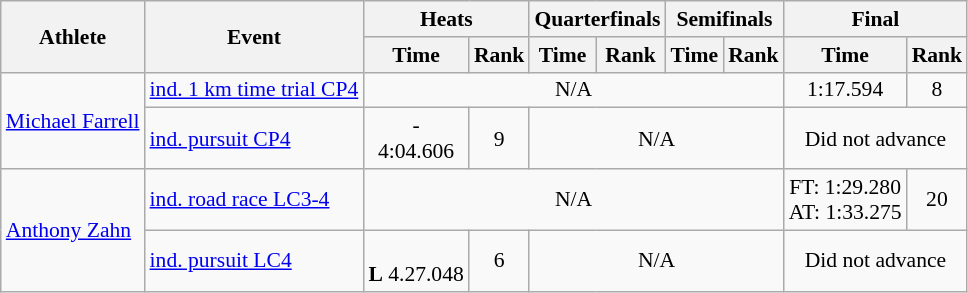<table class=wikitable style="font-size:90%">
<tr>
<th rowspan="2">Athlete</th>
<th rowspan="2">Event</th>
<th colspan="2">Heats</th>
<th colspan="2">Quarterfinals</th>
<th colspan="2">Semifinals</th>
<th colspan="2">Final</th>
</tr>
<tr>
<th>Time</th>
<th>Rank</th>
<th>Time</th>
<th>Rank</th>
<th>Time</th>
<th>Rank</th>
<th>Time</th>
<th>Rank</th>
</tr>
<tr>
<td rowspan="2"><a href='#'>Michael Farrell</a></td>
<td><a href='#'>ind. 1 km time trial CP4</a></td>
<td align="center" colspan="6">N/A</td>
<td align="center">1:17.594</td>
<td align="center">8</td>
</tr>
<tr>
<td><a href='#'>ind. pursuit CP4</a></td>
<td align="center">-<br>4:04.606</td>
<td align="center">9</td>
<td align="center" colspan="4">N/A</td>
<td align="center" colspan="2">Did not advance</td>
</tr>
<tr>
<td rowspan="2"><a href='#'>Anthony Zahn</a></td>
<td><a href='#'>ind. road race LC3-4</a></td>
<td align="center" colspan="6">N/A</td>
<td align="center">FT: 1:29.280<br>AT: 1:33.275</td>
<td align="center">20</td>
</tr>
<tr>
<td><a href='#'>ind. pursuit LC4</a></td>
<td align="center"><br> <strong>L</strong> 4.27.048</td>
<td align="center">6</td>
<td align="center" colspan="4">N/A</td>
<td align="center" colspan="2">Did not advance</td>
</tr>
</table>
